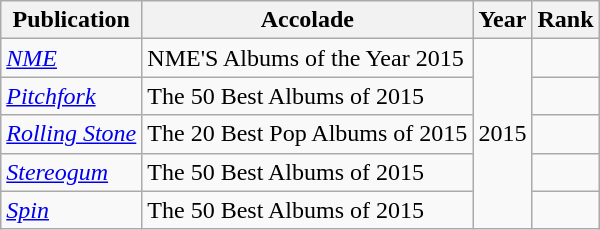<table class="sortable wikitable">
<tr>
<th>Publication</th>
<th>Accolade</th>
<th>Year</th>
<th>Rank</th>
</tr>
<tr>
<td><em><a href='#'>NME</a></em></td>
<td>NME'S Albums of the Year 2015</td>
<td rowspan="5">2015</td>
<td></td>
</tr>
<tr>
<td><em><a href='#'>Pitchfork</a></em></td>
<td>The 50 Best Albums of 2015</td>
<td></td>
</tr>
<tr>
<td><em><a href='#'>Rolling Stone</a></em></td>
<td>The 20 Best Pop Albums of 2015</td>
<td></td>
</tr>
<tr>
<td><em><a href='#'>Stereogum</a></em></td>
<td>The 50 Best Albums of 2015</td>
<td></td>
</tr>
<tr>
<td><em><a href='#'>Spin</a></em></td>
<td>The 50 Best Albums of 2015</td>
<td></td>
</tr>
</table>
